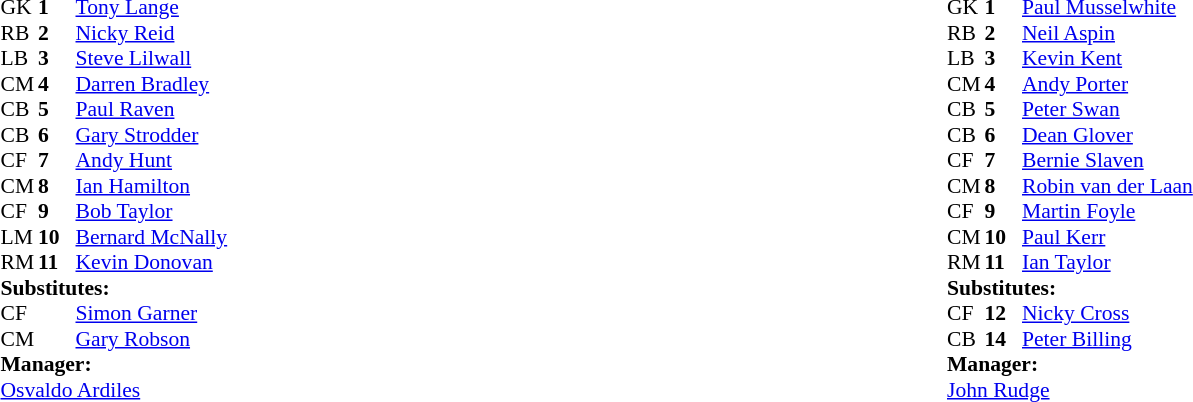<table width="100%">
<tr>
<td valign="top" width="50%"><br><table style="font-size: 90%" cellspacing="0" cellpadding="0">
<tr>
<td colspan="4"></td>
</tr>
<tr>
<th width="25"></th>
<th width="25"></th>
</tr>
<tr>
<td>GK</td>
<td><strong>1</strong></td>
<td><a href='#'>Tony Lange</a></td>
</tr>
<tr>
<td>RB</td>
<td><strong>2</strong></td>
<td><a href='#'>Nicky Reid</a></td>
</tr>
<tr>
<td>LB</td>
<td><strong>3</strong></td>
<td><a href='#'>Steve Lilwall</a></td>
</tr>
<tr>
<td>CM</td>
<td><strong>4</strong></td>
<td><a href='#'>Darren Bradley</a></td>
</tr>
<tr>
<td>CB</td>
<td><strong>5</strong></td>
<td><a href='#'>Paul Raven</a></td>
</tr>
<tr>
<td>CB</td>
<td><strong>6</strong></td>
<td><a href='#'>Gary Strodder</a></td>
</tr>
<tr>
<td>CF</td>
<td><strong>7</strong></td>
<td><a href='#'>Andy Hunt</a></td>
<td></td>
<td></td>
</tr>
<tr>
<td>CM</td>
<td><strong>8</strong></td>
<td><a href='#'>Ian Hamilton</a></td>
</tr>
<tr>
<td>CF</td>
<td><strong>9</strong></td>
<td><a href='#'>Bob Taylor</a></td>
</tr>
<tr>
<td>LM</td>
<td><strong>10</strong></td>
<td><a href='#'>Bernard McNally</a></td>
</tr>
<tr>
<td>RM</td>
<td><strong>11</strong></td>
<td><a href='#'>Kevin Donovan</a></td>
</tr>
<tr>
<td colspan=4><strong>Substitutes:</strong></td>
</tr>
<tr>
<td>CF</td>
<td></td>
<td><a href='#'>Simon Garner</a></td>
<td></td>
<td></td>
</tr>
<tr>
<td>CM</td>
<td></td>
<td><a href='#'>Gary Robson</a></td>
</tr>
<tr>
<td colspan=4><strong>Manager:</strong></td>
</tr>
<tr>
<td colspan="4"><a href='#'>Osvaldo Ardiles</a></td>
</tr>
</table>
</td>
<td valign="top" width="50%"><br><table style="font-size: 90%" cellspacing="0" cellpadding="0">
<tr>
<td colspan="4"></td>
</tr>
<tr>
<th width="25"></th>
<th width="25"></th>
</tr>
<tr>
<td>GK</td>
<td><strong>1</strong></td>
<td><a href='#'>Paul Musselwhite</a></td>
</tr>
<tr>
<td>RB</td>
<td><strong>2</strong></td>
<td><a href='#'>Neil Aspin</a></td>
</tr>
<tr>
<td>LB</td>
<td><strong>3</strong></td>
<td><a href='#'>Kevin Kent</a></td>
<td></td>
<td></td>
</tr>
<tr>
<td>CM</td>
<td><strong>4</strong></td>
<td><a href='#'>Andy Porter</a></td>
</tr>
<tr>
<td>CB</td>
<td><strong>5</strong></td>
<td><a href='#'>Peter Swan</a></td>
<td></td>
<td></td>
</tr>
<tr>
<td>CB</td>
<td><strong>6</strong></td>
<td><a href='#'>Dean Glover</a></td>
</tr>
<tr>
<td>CF</td>
<td><strong>7</strong></td>
<td><a href='#'>Bernie Slaven</a></td>
</tr>
<tr>
<td>CM</td>
<td><strong>8</strong></td>
<td><a href='#'>Robin van der Laan</a></td>
<td></td>
<td></td>
</tr>
<tr>
<td>CF</td>
<td><strong>9</strong></td>
<td><a href='#'>Martin Foyle</a></td>
</tr>
<tr>
<td>CM</td>
<td><strong>10</strong></td>
<td><a href='#'>Paul Kerr</a></td>
</tr>
<tr>
<td>RM</td>
<td><strong>11</strong></td>
<td><a href='#'>Ian Taylor</a></td>
</tr>
<tr>
<td colspan=4><strong>Substitutes:</strong></td>
</tr>
<tr>
<td>CF</td>
<td><strong>12</strong></td>
<td><a href='#'>Nicky Cross</a></td>
<td></td>
<td></td>
</tr>
<tr>
<td>CB</td>
<td><strong>14</strong></td>
<td><a href='#'>Peter Billing</a></td>
<td></td>
<td></td>
</tr>
<tr>
<td colspan=4><strong>Manager:</strong></td>
</tr>
<tr>
<td colspan="4"><a href='#'>John Rudge</a></td>
</tr>
</table>
</td>
</tr>
</table>
